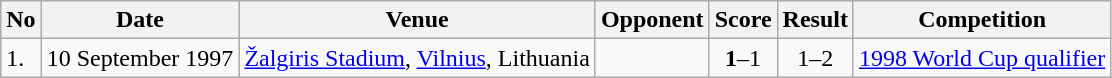<table class="wikitable" style="font-size:100%;">
<tr>
<th>No</th>
<th>Date</th>
<th>Venue</th>
<th>Opponent</th>
<th>Score</th>
<th>Result</th>
<th>Competition</th>
</tr>
<tr>
<td>1.</td>
<td>10 September 1997</td>
<td><a href='#'>Žalgiris Stadium</a>, <a href='#'>Vilnius</a>, Lithuania</td>
<td></td>
<td align=center><strong>1</strong>–1</td>
<td align=center>1–2</td>
<td><a href='#'> 1998 World Cup qualifier</a></td>
</tr>
</table>
